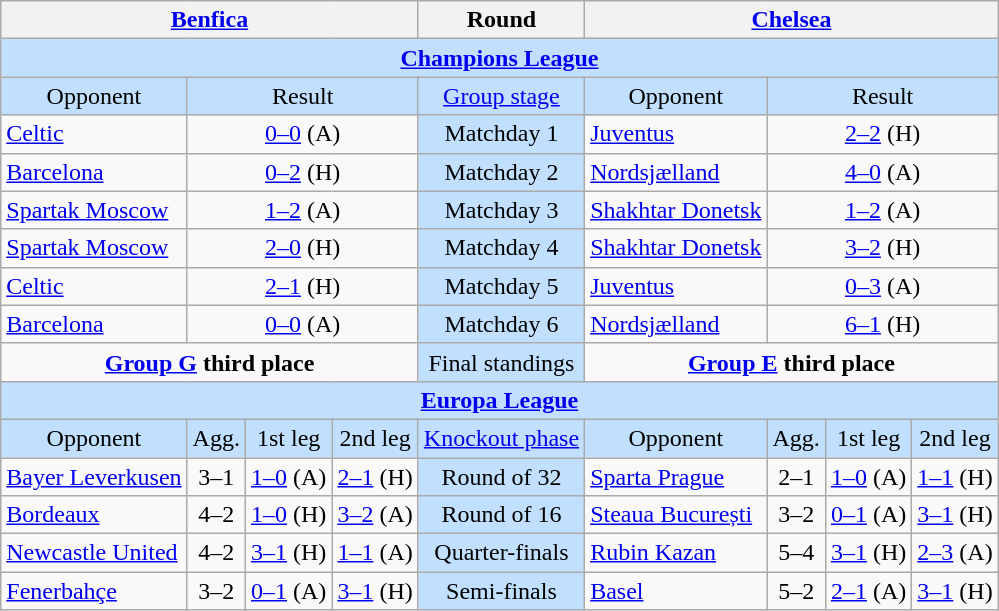<table class="wikitable" style="text-align:center">
<tr>
<th colspan=4> <a href='#'>Benfica</a></th>
<th>Round</th>
<th colspan=4> <a href='#'>Chelsea</a></th>
</tr>
<tr bgcolor=#c1e0ff>
<td colspan=9><strong><a href='#'>Champions League</a></strong></td>
</tr>
<tr bgcolor=#c1e0ff>
<td>Opponent</td>
<td colspan=3>Result</td>
<td><a href='#'>Group stage</a></td>
<td>Opponent</td>
<td colspan=3>Result</td>
</tr>
<tr>
<td align=left> <a href='#'>Celtic</a></td>
<td colspan=3><a href='#'>0–0</a> (A)</td>
<td bgcolor=#c1e0ff>Matchday 1</td>
<td align=left> <a href='#'>Juventus</a></td>
<td colspan=3><a href='#'>2–2</a> (H)</td>
</tr>
<tr>
<td align=left> <a href='#'>Barcelona</a></td>
<td colspan=3><a href='#'>0–2</a> (H)</td>
<td bgcolor=#c1e0ff>Matchday 2</td>
<td align=left> <a href='#'>Nordsjælland</a></td>
<td colspan=3><a href='#'>4–0</a> (A)</td>
</tr>
<tr>
<td align=left> <a href='#'>Spartak Moscow</a></td>
<td colspan=3><a href='#'>1–2</a> (A)</td>
<td bgcolor=#c1e0ff>Matchday 3</td>
<td align=left> <a href='#'>Shakhtar Donetsk</a></td>
<td colspan=3><a href='#'>1–2</a> (A)</td>
</tr>
<tr>
<td align=left> <a href='#'>Spartak Moscow</a></td>
<td colspan=3><a href='#'>2–0</a> (H)</td>
<td bgcolor=#c1e0ff>Matchday 4</td>
<td align=left> <a href='#'>Shakhtar Donetsk</a></td>
<td colspan=3><a href='#'>3–2</a> (H)</td>
</tr>
<tr>
<td align=left> <a href='#'>Celtic</a></td>
<td colspan=3><a href='#'>2–1</a> (H)</td>
<td bgcolor=#c1e0ff>Matchday 5</td>
<td align=left> <a href='#'>Juventus</a></td>
<td colspan=3><a href='#'>0–3</a> (A)</td>
</tr>
<tr>
<td align=left> <a href='#'>Barcelona</a></td>
<td colspan=3><a href='#'>0–0</a> (A)</td>
<td bgcolor=#c1e0ff>Matchday 6</td>
<td align=left> <a href='#'>Nordsjælland</a></td>
<td colspan=3><a href='#'>6–1</a> (H)</td>
</tr>
<tr>
<td colspan=4 valign=top><strong><a href='#'>Group G</a> third place</strong><br></td>
<td bgcolor=#c1e0ff>Final standings</td>
<td colspan=4 valign=top><strong><a href='#'>Group E</a> third place</strong><br></td>
</tr>
<tr bgcolor=#c1e0ff>
<td colspan=9><strong><a href='#'>Europa League</a></strong></td>
</tr>
<tr bgcolor=#c1e0ff>
<td>Opponent</td>
<td>Agg.</td>
<td>1st leg</td>
<td>2nd leg</td>
<td><a href='#'>Knockout phase</a></td>
<td>Opponent</td>
<td>Agg.</td>
<td>1st leg</td>
<td>2nd leg</td>
</tr>
<tr>
<td align=left> <a href='#'>Bayer Leverkusen</a></td>
<td>3–1</td>
<td><a href='#'>1–0</a> (A)</td>
<td><a href='#'>2–1</a> (H)</td>
<td bgcolor=#c1e0ff>Round of 32</td>
<td align=left> <a href='#'>Sparta Prague</a></td>
<td>2–1</td>
<td><a href='#'>1–0</a> (A)</td>
<td><a href='#'>1–1</a> (H)</td>
</tr>
<tr>
<td align=left> <a href='#'>Bordeaux</a></td>
<td>4–2</td>
<td><a href='#'>1–0</a> (H)</td>
<td><a href='#'>3–2</a> (A)</td>
<td bgcolor=#c1e0ff>Round of 16</td>
<td align=left> <a href='#'>Steaua București</a></td>
<td>3–2</td>
<td><a href='#'>0–1</a> (A)</td>
<td><a href='#'>3–1</a> (H)</td>
</tr>
<tr>
<td align=left> <a href='#'>Newcastle United</a></td>
<td>4–2</td>
<td><a href='#'>3–1</a> (H)</td>
<td><a href='#'>1–1</a> (A)</td>
<td bgcolor=#c1e0ff>Quarter-finals</td>
<td align=left> <a href='#'>Rubin Kazan</a></td>
<td>5–4</td>
<td><a href='#'>3–1</a> (H)</td>
<td><a href='#'>2–3</a> (A)</td>
</tr>
<tr>
<td align=left> <a href='#'>Fenerbahçe</a></td>
<td>3–2</td>
<td><a href='#'>0–1</a> (A)</td>
<td><a href='#'>3–1</a> (H)</td>
<td bgcolor=#c1e0ff>Semi-finals</td>
<td align=left> <a href='#'>Basel</a></td>
<td>5–2</td>
<td><a href='#'>2–1</a> (A)</td>
<td><a href='#'>3–1</a> (H)</td>
</tr>
</table>
